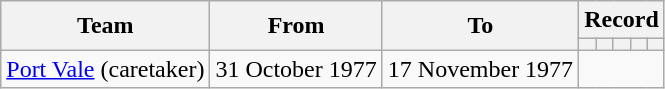<table class="wikitable" style="text-align: center">
<tr>
<th rowspan=2>Team</th>
<th rowspan=2>From</th>
<th rowspan=2>To</th>
<th colspan=5>Record</th>
</tr>
<tr>
<th></th>
<th></th>
<th></th>
<th></th>
<th></th>
</tr>
<tr>
<td align=left><a href='#'>Port Vale</a> (caretaker)</td>
<td align=left>31 October 1977</td>
<td align=left>17 November 1977<br></td>
</tr>
</table>
